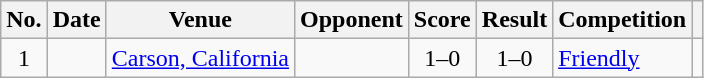<table class="wikitable sortable">
<tr>
<th scope="col">No.</th>
<th scope="col">Date</th>
<th scope="col">Venue</th>
<th scope="col">Opponent</th>
<th scope="col">Score</th>
<th scope="col">Result</th>
<th scope="col">Competition</th>
<th scope="col" class="unsortable"></th>
</tr>
<tr>
<td style="text-align:center">1</td>
<td></td>
<td><a href='#'>Carson, California</a></td>
<td></td>
<td style="text-align:center">1–0</td>
<td style="text-align:center">1–0</td>
<td><a href='#'>Friendly</a></td>
<td></td>
</tr>
</table>
